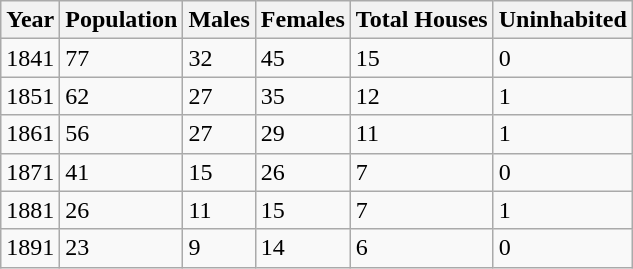<table class="wikitable">
<tr>
<th>Year</th>
<th>Population</th>
<th>Males</th>
<th>Females</th>
<th>Total Houses</th>
<th>Uninhabited</th>
</tr>
<tr>
<td>1841</td>
<td>77</td>
<td>32</td>
<td>45</td>
<td>15</td>
<td>0</td>
</tr>
<tr>
<td>1851</td>
<td>62</td>
<td>27</td>
<td>35</td>
<td>12</td>
<td>1</td>
</tr>
<tr>
<td>1861</td>
<td>56</td>
<td>27</td>
<td>29</td>
<td>11</td>
<td>1</td>
</tr>
<tr>
<td>1871</td>
<td>41</td>
<td>15</td>
<td>26</td>
<td>7</td>
<td>0</td>
</tr>
<tr>
<td>1881</td>
<td>26</td>
<td>11</td>
<td>15</td>
<td>7</td>
<td>1</td>
</tr>
<tr>
<td>1891</td>
<td>23</td>
<td>9</td>
<td>14</td>
<td>6</td>
<td>0</td>
</tr>
</table>
